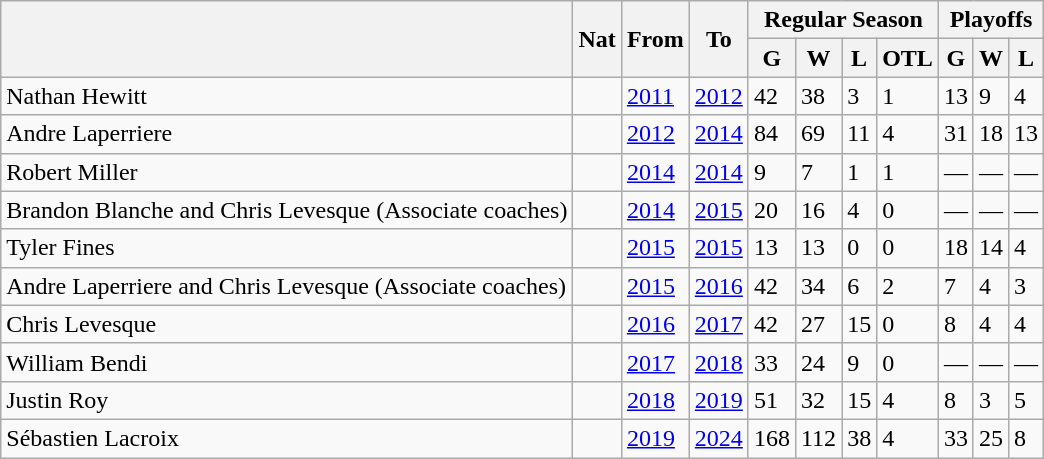<table - class="wikitable">
<tr>
<th rowspan="2"></th>
<th rowspan="2">Nat</th>
<th rowspan="2">From</th>
<th rowspan="2">To</th>
<th colspan="4">Regular Season</th>
<th colspan="6">Playoffs</th>
</tr>
<tr>
<th>G</th>
<th>W</th>
<th>L</th>
<th>OTL</th>
<th>G</th>
<th>W</th>
<th>L</th>
</tr>
<tr>
<td align=left>Nathan Hewitt</td>
<td></td>
<td align=left><a href='#'>2011</a></td>
<td align=left><a href='#'>2012</a></td>
<td>42</td>
<td>38</td>
<td>3</td>
<td>1</td>
<td>13</td>
<td>9</td>
<td>4</td>
</tr>
<tr>
<td align=left>Andre Laperriere</td>
<td></td>
<td align=left><a href='#'>2012</a></td>
<td align=left><a href='#'>2014</a></td>
<td>84</td>
<td>69</td>
<td>11</td>
<td>4</td>
<td>31</td>
<td>18</td>
<td>13</td>
</tr>
<tr>
<td align=left>Robert Miller</td>
<td></td>
<td align=left><a href='#'>2014</a></td>
<td align=left><a href='#'>2014</a></td>
<td>9</td>
<td>7</td>
<td>1</td>
<td>1</td>
<td>—</td>
<td>—</td>
<td>—</td>
</tr>
<tr>
<td align=left>Brandon Blanche and Chris Levesque (Associate coaches)</td>
<td></td>
<td align=left><a href='#'>2014</a></td>
<td align=left><a href='#'>2015</a></td>
<td>20</td>
<td>16</td>
<td>4</td>
<td>0</td>
<td>—</td>
<td>—</td>
<td>—</td>
</tr>
<tr>
<td align=left>Tyler Fines</td>
<td></td>
<td align=left><a href='#'>2015</a></td>
<td align=left><a href='#'>2015</a></td>
<td>13</td>
<td>13</td>
<td>0</td>
<td>0</td>
<td>18</td>
<td>14</td>
<td>4</td>
</tr>
<tr>
<td align=left>Andre Laperriere and Chris Levesque (Associate coaches)</td>
<td></td>
<td align=left><a href='#'>2015</a></td>
<td align=left><a href='#'>2016</a></td>
<td>42</td>
<td>34</td>
<td>6</td>
<td>2</td>
<td>7</td>
<td>4</td>
<td>3</td>
</tr>
<tr>
<td align=left>Chris Levesque</td>
<td></td>
<td align=left><a href='#'>2016</a></td>
<td align=left><a href='#'>2017</a></td>
<td>42</td>
<td>27</td>
<td>15</td>
<td>0</td>
<td>8</td>
<td>4</td>
<td>4</td>
</tr>
<tr>
<td align=left>William Bendi</td>
<td></td>
<td align=left><a href='#'>2017</a></td>
<td align=left><a href='#'>2018</a></td>
<td>33</td>
<td>24</td>
<td>9</td>
<td>0</td>
<td>—</td>
<td>—</td>
<td>—</td>
</tr>
<tr>
<td align=left>Justin Roy</td>
<td></td>
<td align=left><a href='#'>2018</a></td>
<td align=left><a href='#'>2019</a></td>
<td>51</td>
<td>32</td>
<td>15</td>
<td>4</td>
<td>8</td>
<td>3</td>
<td>5</td>
</tr>
<tr>
<td align=left>Sébastien Lacroix</td>
<td></td>
<td align=left><a href='#'>2019</a></td>
<td align=left><a href='#'>2024</a></td>
<td>168</td>
<td>112</td>
<td>38</td>
<td>4</td>
<td>33</td>
<td>25</td>
<td>8</td>
</tr>
</table>
